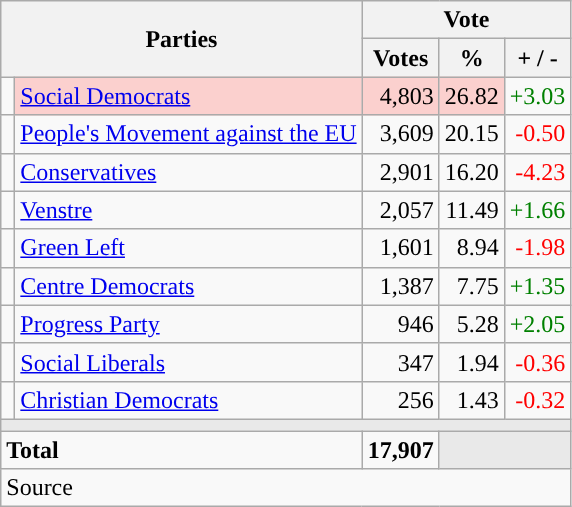<table class="wikitable" style="text-align:right;">
<tr>
<th style="text-align:centre;" rowspan="2" colspan="2" width="225">Parties</th>
<th colspan="3">Vote</th>
</tr>
<tr>
<th width="15">Votes</th>
<th width="15">%</th>
<th width="15">+ / -</th>
</tr>
<tr>
<td width="2" style="color:inherit;background:"></td>
<td bgcolor=#fbd0ce   align="left"><a href='#'>Social Democrats</a></td>
<td bgcolor=#fbd0ce>4,803</td>
<td bgcolor=#fbd0ce>26.82</td>
<td style=color:green;>+3.03</td>
</tr>
<tr>
<td width="2" style="color:inherit;background:"></td>
<td align="left"><a href='#'>People's Movement against the EU</a></td>
<td>3,609</td>
<td>20.15</td>
<td style=color:red;>-0.50</td>
</tr>
<tr>
<td width="2" style="color:inherit;background:"></td>
<td align="left"><a href='#'>Conservatives</a></td>
<td>2,901</td>
<td>16.20</td>
<td style=color:red;>-4.23</td>
</tr>
<tr>
<td width="2" style="color:inherit;background:"></td>
<td align="left"><a href='#'>Venstre</a></td>
<td>2,057</td>
<td>11.49</td>
<td style=color:green;>+1.66</td>
</tr>
<tr>
<td width="2" style="color:inherit;background:"></td>
<td align="left"><a href='#'>Green Left</a></td>
<td>1,601</td>
<td>8.94</td>
<td style=color:red;>-1.98</td>
</tr>
<tr>
<td width="2" style="color:inherit;background:"></td>
<td align="left"><a href='#'>Centre Democrats</a></td>
<td>1,387</td>
<td>7.75</td>
<td style=color:green;>+1.35</td>
</tr>
<tr>
<td width="2" style="color:inherit;background:"></td>
<td align="left"><a href='#'>Progress Party</a></td>
<td>946</td>
<td>5.28</td>
<td style=color:green;>+2.05</td>
</tr>
<tr>
<td width="2" style="color:inherit;background:"></td>
<td align="left"><a href='#'>Social Liberals</a></td>
<td>347</td>
<td>1.94</td>
<td style=color:red;>-0.36</td>
</tr>
<tr>
<td width="2" style="color:inherit;background:"></td>
<td align="left"><a href='#'>Christian Democrats</a></td>
<td>256</td>
<td>1.43</td>
<td style=color:red;>-0.32</td>
</tr>
<tr>
<td colspan="7" bgcolor="#E9E9E9"></td>
</tr>
<tr>
<td align="left" colspan="2"><strong>Total</strong></td>
<td><strong>17,907</strong></td>
<td bgcolor="#E9E9E9" colspan="2"></td>
</tr>
<tr>
<td align="left" colspan="6">Source</td>
</tr>
</table>
